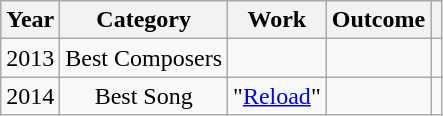<table class="wikitable plainrowheaders" style="text-align:center;">
<tr>
<th>Year</th>
<th>Category</th>
<th>Work</th>
<th>Outcome</th>
<th></th>
</tr>
<tr>
<td>2013</td>
<td>Best Composers</td>
<td></td>
<td></td>
<td></td>
</tr>
<tr>
<td>2014</td>
<td>Best Song</td>
<td>"<a href='#'>Reload</a>"</td>
<td></td>
<td></td>
</tr>
</table>
